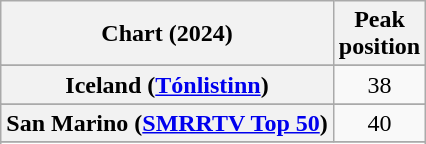<table class="wikitable sortable plainrowheaders" style="text-align:center">
<tr>
<th scope="col">Chart (2024)</th>
<th scope="col">Peak<br>position</th>
</tr>
<tr>
</tr>
<tr>
<th scope="row">Iceland (<a href='#'>Tónlistinn</a>)</th>
<td>38</td>
</tr>
<tr>
</tr>
<tr>
<th scope="row">San Marino (<a href='#'>SMRRTV Top 50</a>)</th>
<td>40</td>
</tr>
<tr>
</tr>
<tr>
</tr>
</table>
